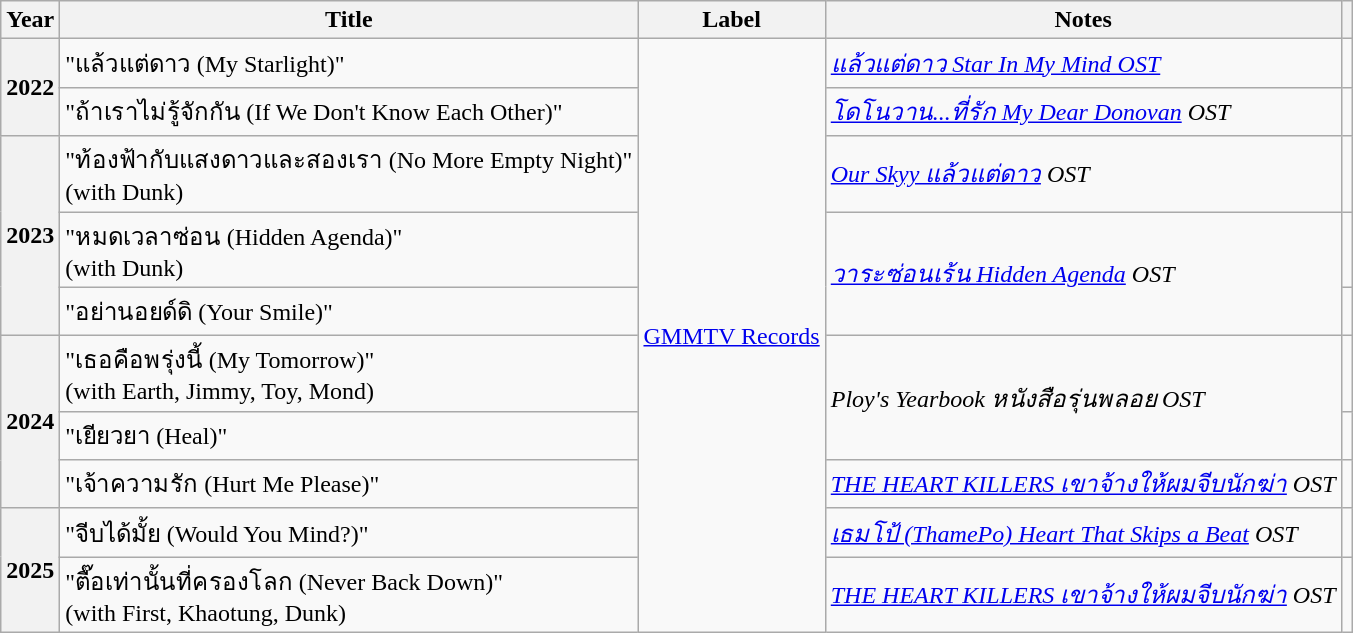<table class="wikitable sortable plainrowheaders">
<tr>
<th scope="col">Year</th>
<th scope="col">Title</th>
<th scope="col">Label</th>
<th scope="col" class="unsortable">Notes</th>
<th scope="col" class="unsortable"></th>
</tr>
<tr>
<th rowspan="2">2022</th>
<td>"แล้วแต่ดาว (My Starlight)"</td>
<td rowspan="12"><a href='#'>GMMTV Records</a></td>
<td><em><a href='#'>แล้วแต่ดาว Star In My Mind OST</a></em></td>
<td></td>
</tr>
<tr>
<td>"ถ้าเราไม่รู้จักกัน (If We Don't Know Each Other)"</td>
<td><em><a href='#'>โดโนวาน...ที่รัก My Dear Donovan</a> OST</em></td>
<td></td>
</tr>
<tr>
<th rowspan="3">2023</th>
<td>"ท้องฟ้ากับแสงดาวและสองเรา (No More Empty Night)"<br><span> (with Dunk)</span></td>
<td><em><a href='#'>Our Skyy แล้วแต่ดาว</a> OST</em></td>
<td></td>
</tr>
<tr>
<td>"หมดเวลาซ่อน (Hidden Agenda)" <br><span> (with Dunk)</span></td>
<td rowspan="2"><em><a href='#'>วาระซ่อนเร้น Hidden Agenda</a> OST</em></td>
<td></td>
</tr>
<tr>
<td>"อย่านอยด์ดิ (Your Smile)"</td>
<td></td>
</tr>
<tr>
<th rowspan="3">2024</th>
<td>"เธอคือพรุ่งนี้ (My Tomorrow)"<br><span> (with Earth, Jimmy, Toy, Mond)</span></td>
<td rowspan="2"><em>Ploy's Yearbook หนังสือรุ่นพลอย OST</em></td>
<td></td>
</tr>
<tr>
<td>"เยียวยา (Heal)"</td>
<td></td>
</tr>
<tr>
<td>"เจ้าความรัก (Hurt Me Please)"</td>
<td><em><a href='#'>THE HEART KILLERS เขาจ้างให้ผมจีบนักฆ่า</a> OST</em></td>
<td></td>
</tr>
<tr>
<th rowspan="2">2025</th>
<td>"จีบได้มั้ย (Would You Mind?)"</td>
<td><em><a href='#'>เธมโป้ (ThamePo) Heart That Skips a Beat</a> OST</em></td>
<td></td>
</tr>
<tr>
<td>"ตื๊อเท่านั้นที่ครองโลก (Never Back Down)"<br><span> (with First, Khaotung, Dunk)</span></td>
<td><em><a href='#'>THE HEART KILLERS เขาจ้างให้ผมจีบนักฆ่า</a> OST</em></td>
<td></td>
</tr>
</table>
